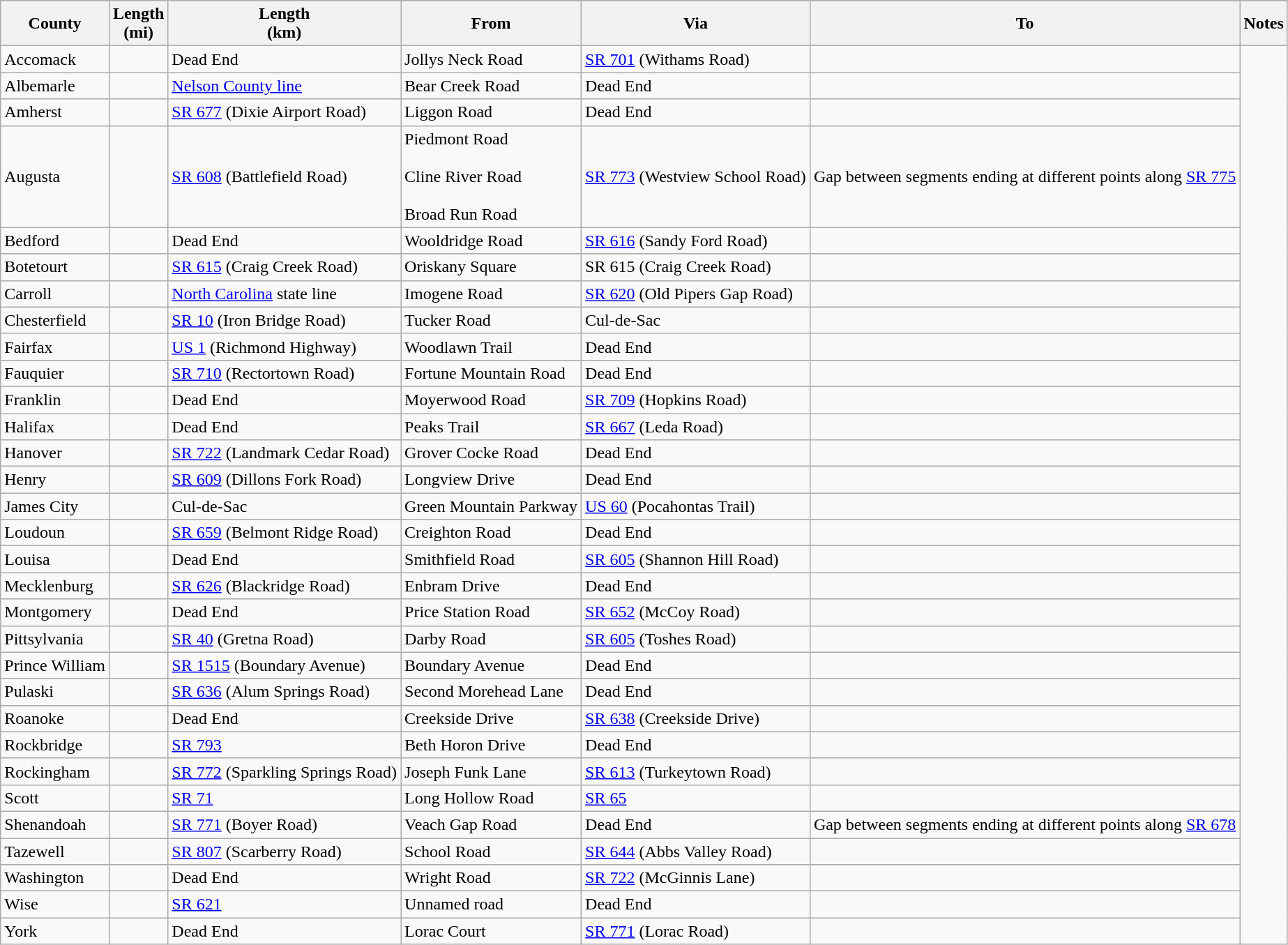<table class="wikitable sortable">
<tr>
<th>County</th>
<th>Length<br>(mi)</th>
<th>Length<br>(km)</th>
<th class="unsortable">From</th>
<th class="unsortable">Via</th>
<th class="unsortable">To</th>
<th class="unsortable">Notes</th>
</tr>
<tr>
<td id="Accomack">Accomack</td>
<td></td>
<td>Dead End</td>
<td>Jollys Neck Road</td>
<td><a href='#'>SR 701</a> (Withams Road)</td>
<td></td>
</tr>
<tr>
<td id="Albemarle">Albemarle</td>
<td></td>
<td><a href='#'>Nelson County line</a></td>
<td>Bear Creek Road</td>
<td>Dead End</td>
<td><br>
</td>
</tr>
<tr>
<td id="Amherst">Amherst</td>
<td></td>
<td><a href='#'>SR 677</a> (Dixie Airport Road)</td>
<td>Liggon Road</td>
<td>Dead End</td>
<td><br>
</td>
</tr>
<tr>
<td id="Augusta">Augusta</td>
<td></td>
<td><a href='#'>SR 608</a> (Battlefield Road)</td>
<td>Piedmont Road<br><br>Cline River Road<br><br>Broad Run Road</td>
<td><a href='#'>SR 773</a> (Westview School Road)</td>
<td>Gap between segments ending at different points along <a href='#'>SR 775</a><br></td>
</tr>
<tr>
<td id="Bedford">Bedford</td>
<td></td>
<td>Dead End</td>
<td>Wooldridge Road</td>
<td><a href='#'>SR 616</a> (Sandy Ford Road)</td>
<td><br></td>
</tr>
<tr>
<td id="Botetourt">Botetourt</td>
<td></td>
<td><a href='#'>SR 615</a> (Craig Creek Road)</td>
<td>Oriskany Square</td>
<td>SR 615 (Craig Creek Road)</td>
<td><br>



</td>
</tr>
<tr>
<td id="Carroll">Carroll</td>
<td></td>
<td><a href='#'>North Carolina</a> state line</td>
<td>Imogene Road</td>
<td><a href='#'>SR 620</a> (Old Pipers Gap Road)</td>
<td><br>
</td>
</tr>
<tr>
<td id="Chesterfield">Chesterfield</td>
<td></td>
<td><a href='#'>SR 10</a> (Iron Bridge Road)</td>
<td>Tucker Road</td>
<td>Cul-de-Sac</td>
<td><br>





</td>
</tr>
<tr>
<td id="Fairfax">Fairfax</td>
<td></td>
<td><a href='#'>US 1</a> (Richmond Highway)</td>
<td>Woodlawn Trail</td>
<td>Dead End</td>
<td></td>
</tr>
<tr>
<td id="Fauquier">Fauquier</td>
<td></td>
<td><a href='#'>SR 710</a> (Rectortown Road)</td>
<td>Fortune Mountain Road</td>
<td>Dead End</td>
<td><br>
</td>
</tr>
<tr>
<td id="Franklin">Franklin</td>
<td></td>
<td>Dead End</td>
<td>Moyerwood Road</td>
<td><a href='#'>SR 709</a> (Hopkins Road)</td>
<td><br>





</td>
</tr>
<tr>
<td id="Halifax">Halifax</td>
<td></td>
<td>Dead End</td>
<td>Peaks Trail</td>
<td><a href='#'>SR 667</a> (Leda Road)</td>
<td></td>
</tr>
<tr>
<td id="Hanover">Hanover</td>
<td></td>
<td><a href='#'>SR 722</a> (Landmark Cedar Road)</td>
<td>Grover Cocke Road</td>
<td>Dead End</td>
<td><br></td>
</tr>
<tr>
<td id="Henry">Henry</td>
<td></td>
<td><a href='#'>SR 609</a> (Dillons Fork Road)</td>
<td>Longview Drive</td>
<td>Dead End</td>
<td><br>
</td>
</tr>
<tr>
<td id="James City">James City</td>
<td></td>
<td>Cul-de-Sac</td>
<td>Green Mountain Parkway</td>
<td><a href='#'>US 60</a> (Pocahontas Trail)</td>
<td><br>



</td>
</tr>
<tr>
<td id="Loudoun">Loudoun</td>
<td></td>
<td><a href='#'>SR 659</a> (Belmont Ridge Road)</td>
<td>Creighton Road</td>
<td>Dead End</td>
<td></td>
</tr>
<tr>
<td id="Louisa">Louisa</td>
<td></td>
<td>Dead End</td>
<td>Smithfield Road</td>
<td><a href='#'>SR 605</a> (Shannon Hill Road)</td>
<td><br>

</td>
</tr>
<tr>
<td id="Mecklenburg">Mecklenburg</td>
<td></td>
<td><a href='#'>SR 626</a> (Blackridge Road)</td>
<td>Enbram Drive</td>
<td>Dead End</td>
<td><br></td>
</tr>
<tr>
<td id="Montgomery">Montgomery</td>
<td></td>
<td>Dead End</td>
<td>Price Station Road</td>
<td><a href='#'>SR 652</a> (McCoy Road)</td>
<td><br>






</td>
</tr>
<tr>
<td id="Pittsylvania">Pittsylvania</td>
<td></td>
<td><a href='#'>SR 40</a> (Gretna Road)</td>
<td>Darby Road</td>
<td><a href='#'>SR 605</a> (Toshes Road)</td>
<td><br>

</td>
</tr>
<tr>
<td id="Prince William">Prince William</td>
<td></td>
<td><a href='#'>SR 1515</a> (Boundary Avenue)</td>
<td>Boundary Avenue</td>
<td>Dead End</td>
<td></td>
</tr>
<tr>
<td id="Pulaski">Pulaski</td>
<td></td>
<td><a href='#'>SR 636</a> (Alum Springs Road)</td>
<td>Second Morehead Lane</td>
<td>Dead End</td>
<td><br>
</td>
</tr>
<tr>
<td id="Roanoke">Roanoke</td>
<td></td>
<td>Dead End</td>
<td>Creekside Drive</td>
<td><a href='#'>SR 638</a> (Creekside Drive)</td>
<td></td>
</tr>
<tr>
<td id="Rockbridge">Rockbridge</td>
<td></td>
<td><a href='#'>SR 793</a></td>
<td>Beth Horon Drive</td>
<td>Dead End</td>
<td></td>
</tr>
<tr>
<td id="Rockingham">Rockingham</td>
<td></td>
<td><a href='#'>SR 772</a> (Sparkling Springs Road)</td>
<td>Joseph Funk Lane</td>
<td><a href='#'>SR 613</a> (Turkeytown Road)</td>
<td><br></td>
</tr>
<tr>
<td id="Scott">Scott</td>
<td></td>
<td><a href='#'>SR 71</a></td>
<td>Long Hollow Road</td>
<td><a href='#'>SR 65</a></td>
<td></td>
</tr>
<tr>
<td id="Shenandoah">Shenandoah</td>
<td></td>
<td><a href='#'>SR 771</a> (Boyer Road)</td>
<td>Veach Gap Road</td>
<td>Dead End</td>
<td>Gap between segments ending at different points along <a href='#'>SR 678</a><br>




</td>
</tr>
<tr>
<td id="Tazewell">Tazewell</td>
<td></td>
<td><a href='#'>SR 807</a> (Scarberry Road)</td>
<td>School Road</td>
<td><a href='#'>SR 644</a> (Abbs Valley Road)</td>
<td><br></td>
</tr>
<tr>
<td id="Washington">Washington</td>
<td></td>
<td>Dead End</td>
<td>Wright Road</td>
<td><a href='#'>SR 722</a> (McGinnis Lane)</td>
<td><br></td>
</tr>
<tr>
<td id="Wise">Wise</td>
<td></td>
<td><a href='#'>SR 621</a></td>
<td>Unnamed road</td>
<td>Dead End</td>
<td><br></td>
</tr>
<tr>
<td id="York">York</td>
<td></td>
<td>Dead End</td>
<td>Lorac Court</td>
<td><a href='#'>SR 771</a> (Lorac Road)</td>
<td></td>
</tr>
</table>
